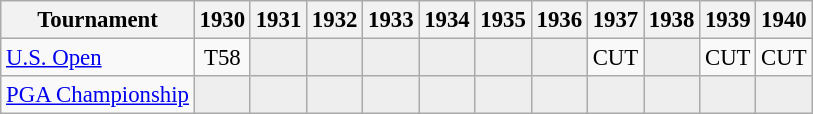<table class="wikitable" style="font-size:95%;text-align:center;">
<tr>
<th>Tournament</th>
<th>1930</th>
<th>1931</th>
<th>1932</th>
<th>1933</th>
<th>1934</th>
<th>1935</th>
<th>1936</th>
<th>1937</th>
<th>1938</th>
<th>1939</th>
<th>1940</th>
</tr>
<tr>
<td align=left><a href='#'>U.S. Open</a></td>
<td>T58</td>
<td style="background:#eeeeee;"></td>
<td style="background:#eeeeee;"></td>
<td style="background:#eeeeee;"></td>
<td style="background:#eeeeee;"></td>
<td style="background:#eeeeee;"></td>
<td style="background:#eeeeee;"></td>
<td>CUT</td>
<td style="background:#eeeeee;"></td>
<td>CUT</td>
<td>CUT</td>
</tr>
<tr>
<td align=left><a href='#'>PGA Championship</a></td>
<td style="background:#eeeeee;"></td>
<td style="background:#eeeeee;"></td>
<td style="background:#eeeeee;"></td>
<td style="background:#eeeeee;"></td>
<td style="background:#eeeeee;"></td>
<td style="background:#eeeeee;"></td>
<td style="background:#eeeeee;"></td>
<td style="background:#eeeeee;"></td>
<td style="background:#eeeeee;"></td>
<td style="background:#eeeeee;"></td>
<td style="background:#eeeeee;"></td>
</tr>
</table>
